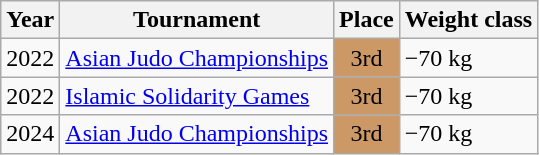<table class=wikitable>
<tr>
<th>Year</th>
<th>Tournament</th>
<th>Place</th>
<th>Weight class</th>
</tr>
<tr>
<td>2022</td>
<td><a href='#'>Asian Judo Championships</a></td>
<td bgcolor="cc9966" align="center">3rd</td>
<td>−70 kg</td>
</tr>
<tr>
<td>2022</td>
<td><a href='#'>Islamic Solidarity Games</a></td>
<td bgcolor="cc9966" align="center">3rd</td>
<td>−70 kg</td>
</tr>
<tr>
<td>2024</td>
<td><a href='#'>Asian Judo Championships</a></td>
<td bgcolor="cc9966" align="center">3rd</td>
<td>−70 kg</td>
</tr>
</table>
